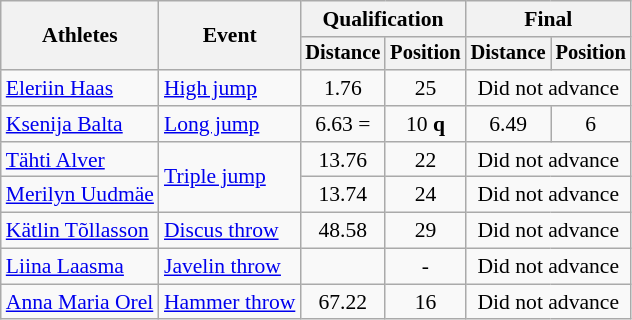<table class=wikitable style="font-size:90%">
<tr>
<th rowspan="2">Athletes</th>
<th rowspan="2">Event</th>
<th colspan="2">Qualification</th>
<th colspan="2">Final</th>
</tr>
<tr style="font-size:95%">
<th>Distance</th>
<th>Position</th>
<th>Distance</th>
<th>Position</th>
</tr>
<tr>
<td><a href='#'>Eleriin Haas</a></td>
<td><a href='#'>High jump</a></td>
<td align=center>1.76</td>
<td align=center>25</td>
<td align=center colspan=2>Did not advance</td>
</tr>
<tr>
<td><a href='#'>Ksenija Balta</a></td>
<td><a href='#'>Long jump</a></td>
<td align=center>6.63 =<strong></strong></td>
<td align=center>10 <strong>q</strong></td>
<td align=center>6.49</td>
<td align=center>6</td>
</tr>
<tr>
<td><a href='#'>Tähti Alver</a></td>
<td rowspan=2><a href='#'>Triple jump</a></td>
<td align=center>13.76</td>
<td align=center>22</td>
<td align=center colspan=2>Did not advance</td>
</tr>
<tr>
<td><a href='#'>Merilyn Uudmäe</a></td>
<td align=center>13.74</td>
<td align=center>24</td>
<td align=center colspan=2>Did not advance</td>
</tr>
<tr>
<td><a href='#'>Kätlin Tõllasson</a></td>
<td><a href='#'>Discus throw</a></td>
<td align=center>48.58</td>
<td align=center>29</td>
<td align=center colspan=2>Did not advance</td>
</tr>
<tr>
<td><a href='#'>Liina Laasma</a></td>
<td><a href='#'>Javelin throw</a></td>
<td align=center><strong></strong></td>
<td align=center>-</td>
<td align=center colspan=2>Did not advance</td>
</tr>
<tr>
<td><a href='#'>Anna Maria Orel</a></td>
<td><a href='#'>Hammer throw</a></td>
<td align=center>67.22</td>
<td align=center>16</td>
<td align=center colspan=2>Did not advance</td>
</tr>
</table>
